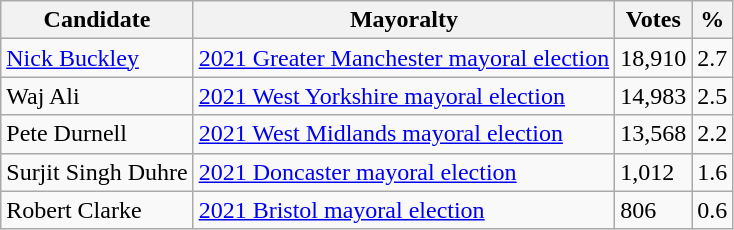<table class="wikitable">
<tr>
<th>Candidate</th>
<th>Mayoralty</th>
<th>Votes</th>
<th>%</th>
</tr>
<tr>
<td><a href='#'>Nick Buckley</a></td>
<td><a href='#'>2021 Greater Manchester mayoral election</a></td>
<td>18,910</td>
<td>2.7</td>
</tr>
<tr>
<td>Waj Ali</td>
<td><a href='#'>2021 West Yorkshire mayoral election</a></td>
<td>14,983</td>
<td>2.5</td>
</tr>
<tr>
<td>Pete Durnell</td>
<td><a href='#'>2021 West Midlands mayoral election</a></td>
<td>13,568</td>
<td>2.2</td>
</tr>
<tr>
<td>Surjit Singh Duhre</td>
<td><a href='#'>2021 Doncaster mayoral election</a></td>
<td>1,012</td>
<td>1.6</td>
</tr>
<tr>
<td>Robert Clarke</td>
<td><a href='#'>2021 Bristol mayoral election</a></td>
<td>806</td>
<td>0.6</td>
</tr>
</table>
